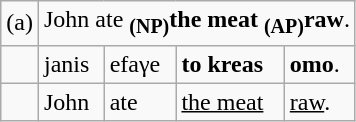<table class="wikitable">
<tr>
<td>(a)</td>
<td colspan="4">John ate <strong><sub>(NP)</sub>the meat <sub>(AP)</sub>raw</strong>.</td>
</tr>
<tr>
<td></td>
<td>janis</td>
<td>efaγe</td>
<td><strong>to kreas</strong></td>
<td><strong>omo</strong>.</td>
</tr>
<tr>
<td></td>
<td>John</td>
<td>ate</td>
<td><u>the meat</u></td>
<td><u>raw</u>.</td>
</tr>
</table>
